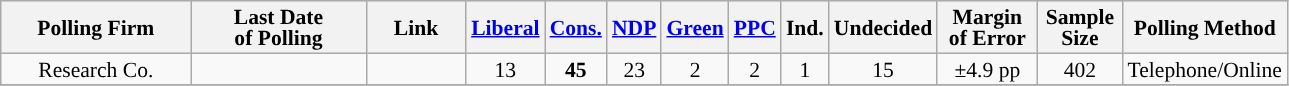<table class="wikitable sortable" style="text-align:center;font-size:90%;line-height:14px;">
<tr style="background:#e9e9e9;">
<th style="width:120px">Polling Firm</th>
<th style="width:110px">Last Date<br>of Polling</th>
<th style="width:60px" class="unsortable">Link</th>
<th style="background-color:"><a href='#'>Liberal</a></th>
<th style="background-color:"><a href='#'>Cons.</a></th>
<th style="background-color:"><a href='#'>NDP</a></th>
<th style="background-color:"><a href='#'>Green</a></th>
<th style="background-color:"><a href='#'><span>PPC</span></a></th>
<th style="background-color:">Ind.</th>
<th style="background-color:">Undecided</th>
<th style="width:60px;" class=unsortable>Margin<br>of Error</th>
<th style="width:50px;" class=unsortable>Sample<br>Size</th>
<th class=unsortable>Polling Method</th>
</tr>
<tr>
<td>Research Co.</td>
<td></td>
<td></td>
<td>13</td>
<td><strong>45</strong></td>
<td>23</td>
<td>2</td>
<td>2</td>
<td>1</td>
<td>15</td>
<td>±4.9 pp</td>
<td>402</td>
<td>Telephone/Online</td>
</tr>
<tr>
</tr>
</table>
